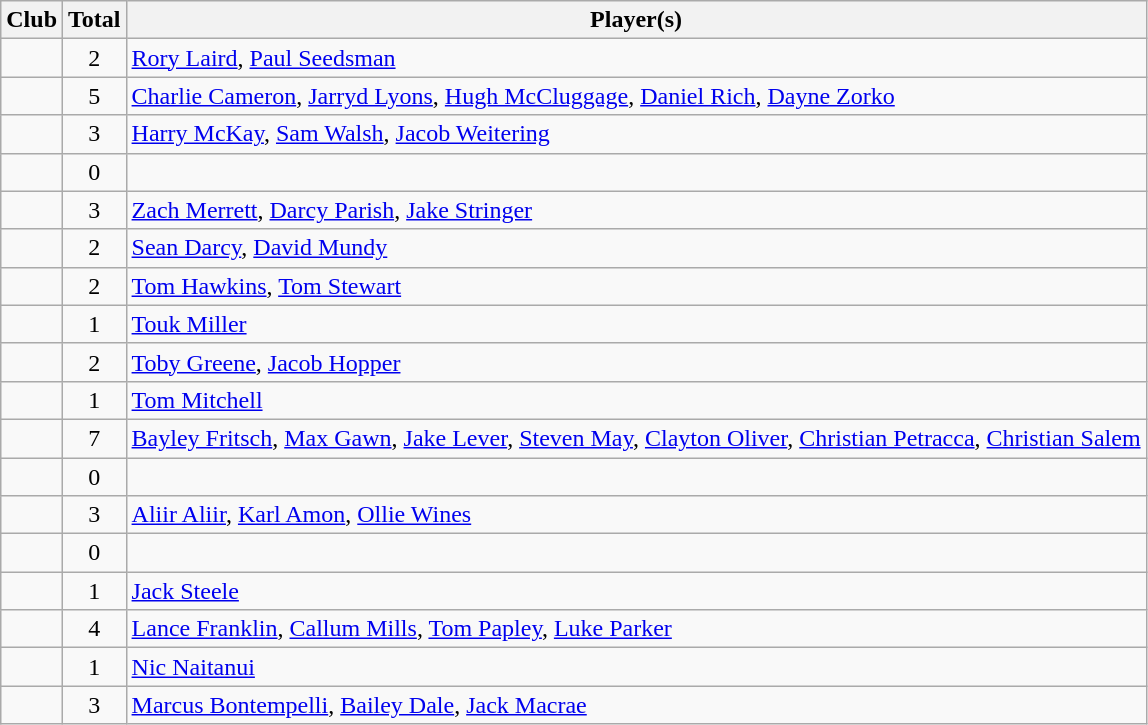<table class="wikitable sortable">
<tr>
<th>Club</th>
<th>Total</th>
<th class=unsortable>Player(s)</th>
</tr>
<tr>
<td></td>
<td align=center>2</td>
<td><a href='#'>Rory Laird</a>, <a href='#'>Paul Seedsman</a></td>
</tr>
<tr>
<td></td>
<td align=center>5</td>
<td><a href='#'>Charlie Cameron</a>, <a href='#'>Jarryd Lyons</a>, <a href='#'>Hugh McCluggage</a>, <a href='#'>Daniel Rich</a>, <a href='#'>Dayne Zorko</a></td>
</tr>
<tr>
<td></td>
<td align=center>3</td>
<td><a href='#'>Harry McKay</a>, <a href='#'>Sam Walsh</a>, <a href='#'>Jacob Weitering</a></td>
</tr>
<tr>
<td></td>
<td align=center>0</td>
<td></td>
</tr>
<tr>
<td></td>
<td align=center>3</td>
<td><a href='#'>Zach Merrett</a>, <a href='#'>Darcy Parish</a>, <a href='#'>Jake Stringer</a></td>
</tr>
<tr>
<td></td>
<td align=center>2</td>
<td><a href='#'>Sean Darcy</a>, <a href='#'>David Mundy</a></td>
</tr>
<tr>
<td></td>
<td align=center>2</td>
<td><a href='#'>Tom Hawkins</a>, <a href='#'>Tom Stewart</a></td>
</tr>
<tr>
<td></td>
<td align=center>1</td>
<td><a href='#'>Touk Miller</a></td>
</tr>
<tr>
<td></td>
<td align=center>2</td>
<td><a href='#'>Toby Greene</a>, <a href='#'>Jacob Hopper</a></td>
</tr>
<tr>
<td></td>
<td align=center>1</td>
<td><a href='#'>Tom Mitchell</a></td>
</tr>
<tr>
<td></td>
<td align=center>7</td>
<td><a href='#'>Bayley Fritsch</a>, <a href='#'>Max Gawn</a>, <a href='#'>Jake Lever</a>, <a href='#'>Steven May</a>, <a href='#'>Clayton Oliver</a>, <a href='#'>Christian Petracca</a>, <a href='#'>Christian Salem</a></td>
</tr>
<tr>
<td></td>
<td align=center>0</td>
<td></td>
</tr>
<tr>
<td></td>
<td align=center>3</td>
<td><a href='#'>Aliir Aliir</a>, <a href='#'>Karl Amon</a>, <a href='#'>Ollie Wines</a></td>
</tr>
<tr>
<td></td>
<td align=center>0</td>
<td></td>
</tr>
<tr>
<td></td>
<td align=center>1</td>
<td><a href='#'>Jack Steele</a></td>
</tr>
<tr>
<td></td>
<td align=center>4</td>
<td><a href='#'>Lance Franklin</a>, <a href='#'>Callum Mills</a>, <a href='#'>Tom Papley</a>, <a href='#'>Luke Parker</a></td>
</tr>
<tr>
<td></td>
<td align=center>1</td>
<td><a href='#'>Nic Naitanui</a></td>
</tr>
<tr>
<td></td>
<td align=center>3</td>
<td><a href='#'>Marcus Bontempelli</a>, <a href='#'>Bailey Dale</a>, <a href='#'>Jack Macrae</a></td>
</tr>
</table>
